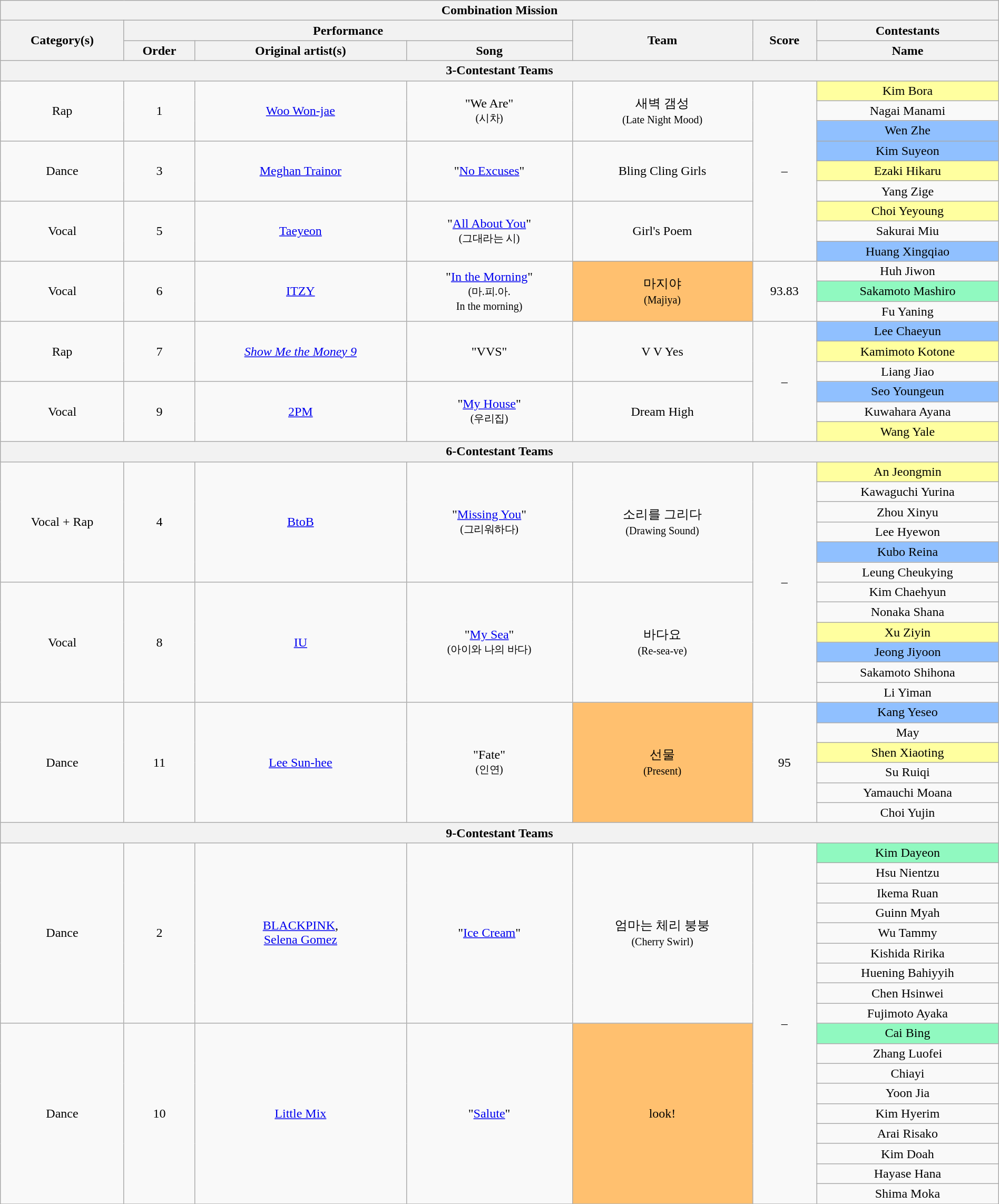<table class="wikitable collapsible" style="width:100%; text-align:center">
<tr>
<th colspan="7">Combination Mission</th>
</tr>
<tr>
<th rowspan="2">Category(s)</th>
<th colspan="3">Performance</th>
<th rowspan="2">Team</th>
<th rowspan="2">Score</th>
<th>Contestants</th>
</tr>
<tr>
<th>Order</th>
<th>Original artist(s)</th>
<th>Song</th>
<th>Name</th>
</tr>
<tr>
<th colspan="7">3-Contestant Teams</th>
</tr>
<tr>
<td rowspan="3">Rap</td>
<td rowspan="3">1</td>
<td rowspan="3"><a href='#'>Woo Won-jae</a></td>
<td rowspan="3">"We Are"<br><small>(시차)</small></td>
<td rowspan="3">새벽 갬성<br><small>(Late Night Mood)</small></td>
<td rowspan="9">–</td>
<td style="background:#FFFF9F;">Kim Bora</td>
</tr>
<tr>
<td>Nagai Manami</td>
</tr>
<tr>
<td style="background:#90C0FF;">Wen Zhe</td>
</tr>
<tr>
<td rowspan="3">Dance</td>
<td rowspan="3">3</td>
<td rowspan="3"><a href='#'>Meghan Trainor</a></td>
<td rowspan="3">"<a href='#'>No Excuses</a>"</td>
<td rowspan="3">Bling Cling Girls</td>
<td style="background:#90C0FF;">Kim Suyeon</td>
</tr>
<tr>
<td style="background:#FFFF9F;">Ezaki Hikaru</td>
</tr>
<tr>
<td>Yang Zige</td>
</tr>
<tr>
<td rowspan="3">Vocal</td>
<td rowspan="3">5</td>
<td rowspan="3"><a href='#'>Taeyeon</a></td>
<td rowspan="3">"<a href='#'>All About You</a>"<br><small>(그대라는 시)</small></td>
<td rowspan="3">Girl's Poem</td>
<td style="background:#FFFF9F;">Choi Yeyoung</td>
</tr>
<tr>
<td>Sakurai Miu</td>
</tr>
<tr>
<td style="background:#90C0FF;">Huang Xingqiao</td>
</tr>
<tr>
<td rowspan="3">Vocal</td>
<td rowspan="3">6</td>
<td rowspan="3"><a href='#'>ITZY</a></td>
<td rowspan="3">"<a href='#'>In the Morning</a>"<br><small>(마.피.아.<br>In the morning)</small></td>
<td rowspan="3" style="background:#FFC06F;">마지야<br><small>(Majiya)</small></td>
<td rowspan="3">93.83</td>
<td>Huh Jiwon</td>
</tr>
<tr>
<td style="background:#90F9C0;">Sakamoto Mashiro</td>
</tr>
<tr>
<td>Fu Yaning</td>
</tr>
<tr>
<td rowspan="3">Rap</td>
<td rowspan="3">7</td>
<td rowspan="3"><em><a href='#'>Show Me the Money 9</a></em></td>
<td rowspan="3">"VVS"</td>
<td rowspan="3">V V Yes</td>
<td rowspan="6">–</td>
<td style="background:#90C0FF;">Lee Chaeyun</td>
</tr>
<tr>
<td style="background:#FFFF9F;">Kamimoto Kotone</td>
</tr>
<tr>
<td>Liang Jiao</td>
</tr>
<tr>
<td rowspan="3">Vocal</td>
<td rowspan="3">9</td>
<td rowspan="3"><a href='#'>2PM</a></td>
<td rowspan="3">"<a href='#'>My House</a>"<br><small>(우리집)</small></td>
<td rowspan="3">Dream High</td>
<td style="background:#90C0FF;">Seo Youngeun</td>
</tr>
<tr>
<td>Kuwahara Ayana</td>
</tr>
<tr>
<td style="background:#FFFF9F;">Wang Yale</td>
</tr>
<tr>
<th colspan="7">6-Contestant Teams</th>
</tr>
<tr>
<td rowspan="6">Vocal + Rap</td>
<td rowspan="6">4</td>
<td rowspan="6"><a href='#'>BtoB</a></td>
<td rowspan="6">"<a href='#'>Missing You</a>"<br><small>(그리워하다)</small></td>
<td rowspan="6">소리를 그리다<br><small>(Drawing Sound)</small></td>
<td rowspan="12">–</td>
<td style="background:#FFFF9F;">An Jeongmin</td>
</tr>
<tr>
<td>Kawaguchi Yurina</td>
</tr>
<tr>
<td>Zhou Xinyu</td>
</tr>
<tr>
<td>Lee Hyewon</td>
</tr>
<tr>
<td style="background:#90C0FF;">Kubo Reina</td>
</tr>
<tr>
<td>Leung Cheukying</td>
</tr>
<tr>
<td rowspan="6">Vocal</td>
<td rowspan="6">8</td>
<td rowspan="6"><a href='#'>IU</a></td>
<td rowspan="6">"<a href='#'>My Sea</a>"<br><small>(아이와 나의 바다)</small></td>
<td rowspan="6">바다요<br><small>(Re-sea-ve)</small></td>
<td>Kim Chaehyun</td>
</tr>
<tr>
<td>Nonaka Shana</td>
</tr>
<tr>
<td style="background:#FFFF9F;">Xu Ziyin</td>
</tr>
<tr>
<td style="background:#90C0FF;">Jeong Jiyoon</td>
</tr>
<tr>
<td>Sakamoto Shihona</td>
</tr>
<tr>
<td>Li Yiman</td>
</tr>
<tr>
<td rowspan="6">Dance</td>
<td rowspan="6">11</td>
<td rowspan="6"><a href='#'>Lee Sun-hee</a></td>
<td rowspan="6">"Fate"<br><small>(인연)</small></td>
<td rowspan="6" style="background:#FFC06F;">선물<br><small>(Present)</small></td>
<td rowspan="6">95</td>
<td style="background:#90C0FF;">Kang Yeseo</td>
</tr>
<tr>
<td>May</td>
</tr>
<tr>
<td style="background:#FFFF9F;">Shen Xiaoting</td>
</tr>
<tr>
<td>Su Ruiqi</td>
</tr>
<tr>
<td>Yamauchi Moana</td>
</tr>
<tr>
<td>Choi Yujin</td>
</tr>
<tr>
<th colspan="7">9-Contestant Teams</th>
</tr>
<tr>
<td rowspan="9">Dance</td>
<td rowspan="9">2</td>
<td rowspan="9"><a href='#'>BLACKPINK</a>,<br><a href='#'>Selena Gomez</a></td>
<td rowspan="9">"<a href='#'>Ice Cream</a>"</td>
<td rowspan="9">엄마는 체리 붕붕<br><small>(Cherry Swirl)</small></td>
<td rowspan="18">–</td>
<td style="background:#90F9C0;">Kim Dayeon</td>
</tr>
<tr>
<td>Hsu Nientzu</td>
</tr>
<tr>
<td>Ikema Ruan</td>
</tr>
<tr>
<td>Guinn Myah</td>
</tr>
<tr>
<td>Wu Tammy</td>
</tr>
<tr>
<td>Kishida Ririka</td>
</tr>
<tr>
<td>Huening Bahiyyih</td>
</tr>
<tr>
<td>Chen Hsinwei</td>
</tr>
<tr>
<td>Fujimoto Ayaka</td>
</tr>
<tr>
<td rowspan="9">Dance</td>
<td rowspan="9">10</td>
<td rowspan="9"><a href='#'>Little Mix</a></td>
<td rowspan="9">"<a href='#'>Salute</a>"</td>
<td rowspan="9" style="background:#FFC06F;">look!</td>
<td style="background:#90F9C0;">Cai Bing</td>
</tr>
<tr>
<td>Zhang Luofei</td>
</tr>
<tr>
<td>Chiayi</td>
</tr>
<tr>
<td>Yoon Jia</td>
</tr>
<tr>
<td>Kim Hyerim</td>
</tr>
<tr>
<td>Arai Risako</td>
</tr>
<tr>
<td>Kim Doah</td>
</tr>
<tr>
<td>Hayase Hana</td>
</tr>
<tr>
<td>Shima Moka</td>
</tr>
<tr>
</tr>
</table>
